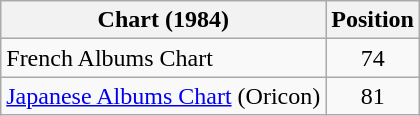<table class="wikitable sortable" style="text-align:center;">
<tr>
<th>Chart (1984)</th>
<th>Position</th>
</tr>
<tr>
<td align="left">French Albums Chart</td>
<td>74</td>
</tr>
<tr>
<td align="left"><a href='#'>Japanese Albums Chart</a> (Oricon)</td>
<td>81</td>
</tr>
</table>
